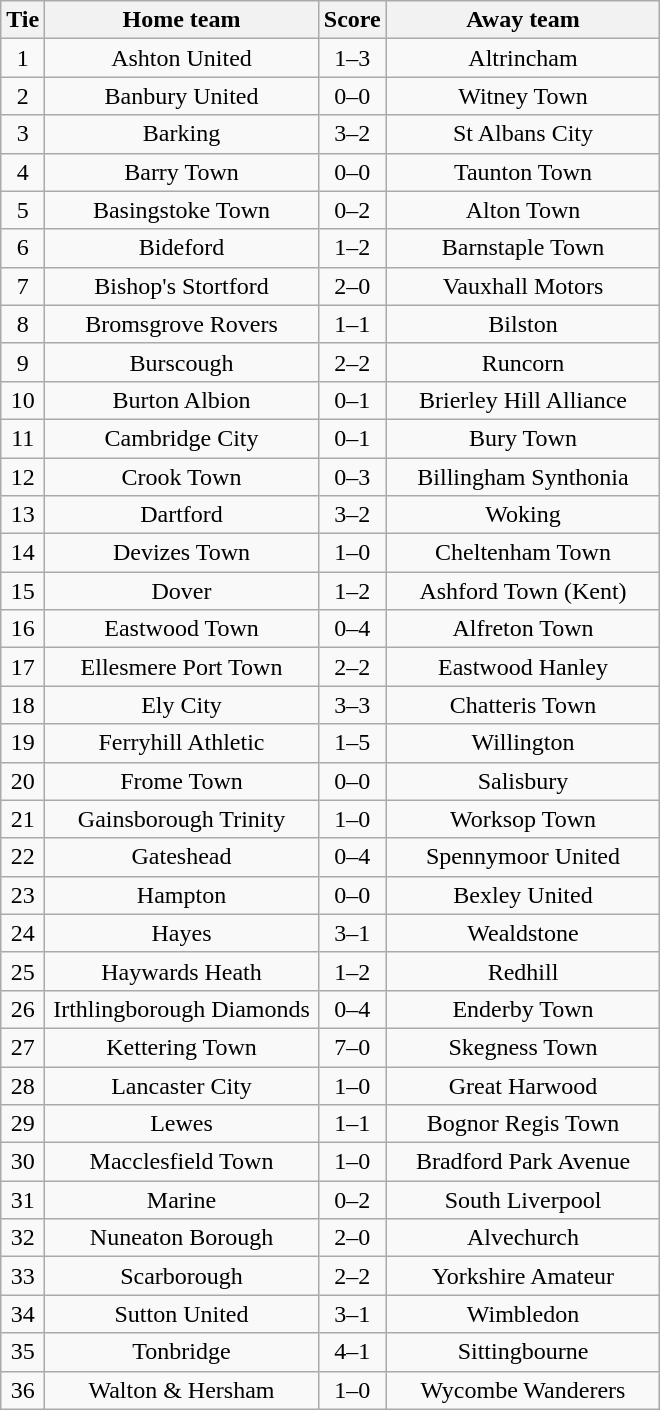<table class="wikitable" style="text-align:center;">
<tr>
<th width=20>Tie</th>
<th width=175>Home team</th>
<th width=20>Score</th>
<th width=175>Away team</th>
</tr>
<tr>
<td>1</td>
<td>Ashton United</td>
<td>1–3</td>
<td>Altrincham</td>
</tr>
<tr>
<td>2</td>
<td>Banbury United</td>
<td>0–0</td>
<td>Witney Town</td>
</tr>
<tr>
<td>3</td>
<td>Barking</td>
<td>3–2</td>
<td>St Albans City</td>
</tr>
<tr>
<td>4</td>
<td>Barry Town</td>
<td>0–0</td>
<td>Taunton Town</td>
</tr>
<tr>
<td>5</td>
<td>Basingstoke Town</td>
<td>0–2</td>
<td>Alton Town</td>
</tr>
<tr>
<td>6</td>
<td>Bideford</td>
<td>1–2</td>
<td>Barnstaple Town</td>
</tr>
<tr>
<td>7</td>
<td>Bishop's Stortford</td>
<td>2–0</td>
<td>Vauxhall Motors</td>
</tr>
<tr>
<td>8</td>
<td>Bromsgrove Rovers</td>
<td>1–1</td>
<td>Bilston</td>
</tr>
<tr>
<td>9</td>
<td>Burscough</td>
<td>2–2</td>
<td>Runcorn</td>
</tr>
<tr>
<td>10</td>
<td>Burton Albion</td>
<td>0–1</td>
<td>Brierley Hill Alliance</td>
</tr>
<tr>
<td>11</td>
<td>Cambridge City</td>
<td>0–1</td>
<td>Bury Town</td>
</tr>
<tr>
<td>12</td>
<td>Crook Town</td>
<td>0–3</td>
<td>Billingham Synthonia</td>
</tr>
<tr>
<td>13</td>
<td>Dartford</td>
<td>3–2</td>
<td>Woking</td>
</tr>
<tr>
<td>14</td>
<td>Devizes Town</td>
<td>1–0</td>
<td>Cheltenham Town</td>
</tr>
<tr>
<td>15</td>
<td>Dover</td>
<td>1–2</td>
<td>Ashford Town (Kent)</td>
</tr>
<tr>
<td>16</td>
<td>Eastwood Town</td>
<td>0–4</td>
<td>Alfreton Town</td>
</tr>
<tr>
<td>17</td>
<td>Ellesmere Port Town</td>
<td>2–2</td>
<td>Eastwood Hanley</td>
</tr>
<tr>
<td>18</td>
<td>Ely City</td>
<td>3–3</td>
<td>Chatteris Town</td>
</tr>
<tr>
<td>19</td>
<td>Ferryhill Athletic</td>
<td>1–5</td>
<td>Willington</td>
</tr>
<tr>
<td>20</td>
<td>Frome Town</td>
<td>0–0</td>
<td>Salisbury</td>
</tr>
<tr>
<td>21</td>
<td>Gainsborough Trinity</td>
<td>1–0</td>
<td>Worksop Town</td>
</tr>
<tr>
<td>22</td>
<td>Gateshead</td>
<td>0–4</td>
<td>Spennymoor United</td>
</tr>
<tr>
<td>23</td>
<td>Hampton</td>
<td>0–0</td>
<td>Bexley United</td>
</tr>
<tr>
<td>24</td>
<td>Hayes</td>
<td>3–1</td>
<td>Wealdstone</td>
</tr>
<tr>
<td>25</td>
<td>Haywards Heath</td>
<td>1–2</td>
<td>Redhill</td>
</tr>
<tr>
<td>26</td>
<td>Irthlingborough Diamonds</td>
<td>0–4</td>
<td>Enderby Town</td>
</tr>
<tr>
<td>27</td>
<td>Kettering Town</td>
<td>7–0</td>
<td>Skegness Town</td>
</tr>
<tr>
<td>28</td>
<td>Lancaster City</td>
<td>1–0</td>
<td>Great Harwood</td>
</tr>
<tr>
<td>29</td>
<td>Lewes</td>
<td>1–1</td>
<td>Bognor Regis Town</td>
</tr>
<tr>
<td>30</td>
<td>Macclesfield Town</td>
<td>1–0</td>
<td>Bradford Park Avenue</td>
</tr>
<tr>
<td>31</td>
<td>Marine</td>
<td>0–2</td>
<td>South Liverpool</td>
</tr>
<tr>
<td>32</td>
<td>Nuneaton Borough</td>
<td>2–0</td>
<td>Alvechurch</td>
</tr>
<tr>
<td>33</td>
<td>Scarborough</td>
<td>2–2</td>
<td>Yorkshire Amateur</td>
</tr>
<tr>
<td>34</td>
<td>Sutton United</td>
<td>3–1</td>
<td>Wimbledon</td>
</tr>
<tr>
<td>35</td>
<td>Tonbridge</td>
<td>4–1</td>
<td>Sittingbourne</td>
</tr>
<tr>
<td>36</td>
<td>Walton & Hersham</td>
<td>1–0</td>
<td>Wycombe Wanderers</td>
</tr>
</table>
